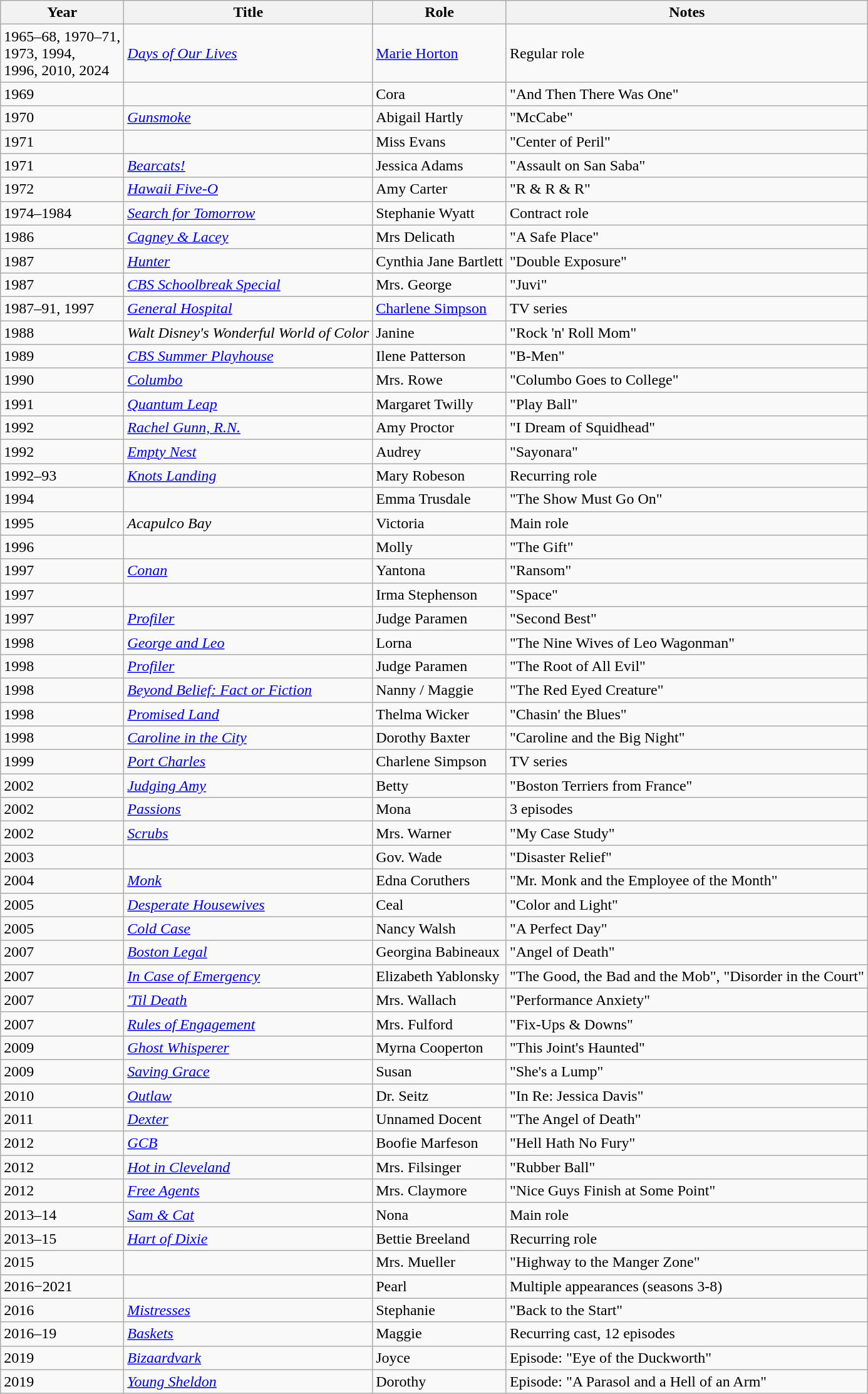<table class="wikitable sortable">
<tr>
<th>Year</th>
<th>Title</th>
<th>Role</th>
<th class="unsortable">Notes</th>
</tr>
<tr>
<td>1965–68, 1970–71,<br>1973, 1994,<br>1996, 2010, 2024</td>
<td><em><a href='#'>Days of Our Lives</a></em></td>
<td><a href='#'>Marie Horton</a></td>
<td>Regular role</td>
</tr>
<tr>
<td>1969</td>
<td><em></em></td>
<td>Cora</td>
<td>"And Then There Was One"</td>
</tr>
<tr>
<td>1970</td>
<td><em><a href='#'>Gunsmoke</a></em></td>
<td>Abigail Hartly</td>
<td>"McCabe"</td>
</tr>
<tr>
<td>1971</td>
<td><em></em></td>
<td>Miss Evans</td>
<td>"Center of Peril"</td>
</tr>
<tr>
<td>1971</td>
<td><em><a href='#'>Bearcats!</a></em></td>
<td>Jessica Adams</td>
<td>"Assault on San Saba"</td>
</tr>
<tr>
<td>1972</td>
<td><em><a href='#'>Hawaii Five-O</a></em></td>
<td>Amy Carter</td>
<td>"R & R & R"</td>
</tr>
<tr>
<td>1974–1984</td>
<td><em><a href='#'>Search for Tomorrow</a></em></td>
<td>Stephanie Wyatt</td>
<td>Contract role</td>
</tr>
<tr>
<td>1986</td>
<td><em><a href='#'>Cagney & Lacey</a></em></td>
<td>Mrs Delicath</td>
<td>"A Safe Place"</td>
</tr>
<tr>
<td>1987</td>
<td><em><a href='#'>Hunter</a></em></td>
<td>Cynthia Jane Bartlett</td>
<td>"Double Exposure"</td>
</tr>
<tr>
<td>1987</td>
<td><em><a href='#'>CBS Schoolbreak Special</a></em></td>
<td>Mrs. George</td>
<td>"Juvi"</td>
</tr>
<tr>
<td>1987–91, 1997</td>
<td><em><a href='#'>General Hospital</a></em></td>
<td><a href='#'>Charlene Simpson</a></td>
<td>TV series</td>
</tr>
<tr>
<td>1988</td>
<td><em>Walt Disney's Wonderful World of Color</em></td>
<td>Janine</td>
<td>"Rock 'n' Roll Mom"</td>
</tr>
<tr>
<td>1989</td>
<td><em><a href='#'>CBS Summer Playhouse</a></em></td>
<td>Ilene Patterson</td>
<td>"B-Men"</td>
</tr>
<tr>
<td>1990</td>
<td><em><a href='#'>Columbo</a></em></td>
<td>Mrs. Rowe</td>
<td>"Columbo Goes to College"</td>
</tr>
<tr>
<td>1991</td>
<td><em><a href='#'>Quantum Leap</a></em></td>
<td>Margaret Twilly</td>
<td>"Play Ball"</td>
</tr>
<tr>
<td>1992</td>
<td><em><a href='#'>Rachel Gunn, R.N.</a></em></td>
<td>Amy Proctor</td>
<td>"I Dream of Squidhead"</td>
</tr>
<tr>
<td>1992</td>
<td><em><a href='#'>Empty Nest</a></em></td>
<td>Audrey</td>
<td>"Sayonara"</td>
</tr>
<tr>
<td>1992–93</td>
<td><em><a href='#'>Knots Landing</a></em></td>
<td>Mary Robeson</td>
<td>Recurring role</td>
</tr>
<tr>
<td>1994</td>
<td><em></em></td>
<td>Emma Trusdale</td>
<td>"The Show Must Go On"</td>
</tr>
<tr>
<td>1995</td>
<td><em>Acapulco Bay</em></td>
<td>Victoria</td>
<td>Main role</td>
</tr>
<tr>
<td>1996</td>
<td><em></em></td>
<td>Molly</td>
<td>"The Gift"</td>
</tr>
<tr>
<td>1997</td>
<td><em><a href='#'>Conan</a></em></td>
<td>Yantona</td>
<td>"Ransom"</td>
</tr>
<tr>
<td>1997</td>
<td><em></em></td>
<td>Irma Stephenson</td>
<td>"Space"</td>
</tr>
<tr>
<td>1997</td>
<td><em><a href='#'>Profiler</a></em></td>
<td>Judge Paramen</td>
<td>"Second Best"</td>
</tr>
<tr>
<td>1998</td>
<td><em><a href='#'>George and Leo</a></em></td>
<td>Lorna</td>
<td>"The Nine Wives of Leo Wagonman"</td>
</tr>
<tr>
<td>1998</td>
<td><em><a href='#'>Profiler</a></em></td>
<td>Judge Paramen</td>
<td>"The Root of All Evil"</td>
</tr>
<tr>
<td>1998</td>
<td><em><a href='#'>Beyond Belief: Fact or Fiction</a></em></td>
<td>Nanny / Maggie</td>
<td>"The Red Eyed Creature"</td>
</tr>
<tr>
<td>1998</td>
<td><em><a href='#'>Promised Land</a></em></td>
<td>Thelma Wicker</td>
<td>"Chasin' the Blues"</td>
</tr>
<tr>
<td>1998</td>
<td><em><a href='#'>Caroline in the City</a></em></td>
<td>Dorothy Baxter</td>
<td>"Caroline and the Big Night"</td>
</tr>
<tr>
<td>1999</td>
<td><em><a href='#'>Port Charles</a></em></td>
<td>Charlene Simpson</td>
<td>TV series</td>
</tr>
<tr>
<td>2002</td>
<td><em><a href='#'>Judging Amy</a></em></td>
<td>Betty</td>
<td>"Boston Terriers from France"</td>
</tr>
<tr>
<td>2002</td>
<td><em><a href='#'>Passions</a></em></td>
<td>Mona</td>
<td>3 episodes</td>
</tr>
<tr>
<td>2002</td>
<td><em><a href='#'>Scrubs</a></em></td>
<td>Mrs. Warner</td>
<td>"My Case Study"</td>
</tr>
<tr>
<td>2003</td>
<td><em></em></td>
<td>Gov. Wade</td>
<td>"Disaster Relief"</td>
</tr>
<tr>
<td>2004</td>
<td><em><a href='#'>Monk</a></em></td>
<td>Edna Coruthers</td>
<td>"Mr. Monk and the Employee of the Month"</td>
</tr>
<tr>
<td>2005</td>
<td><em><a href='#'>Desperate Housewives</a></em></td>
<td>Ceal</td>
<td>"Color and Light"</td>
</tr>
<tr>
<td>2005</td>
<td><em><a href='#'>Cold Case</a></em></td>
<td>Nancy Walsh</td>
<td>"A Perfect Day"</td>
</tr>
<tr>
<td>2007</td>
<td><em><a href='#'>Boston Legal</a></em></td>
<td>Georgina Babineaux</td>
<td>"Angel of Death"</td>
</tr>
<tr>
<td>2007</td>
<td><em><a href='#'>In Case of Emergency</a></em></td>
<td>Elizabeth Yablonsky</td>
<td>"The Good, the Bad and the Mob", "Disorder in the Court"</td>
</tr>
<tr>
<td>2007</td>
<td><em><a href='#'>'Til Death</a></em></td>
<td>Mrs. Wallach</td>
<td>"Performance Anxiety"</td>
</tr>
<tr>
<td>2007</td>
<td><em><a href='#'>Rules of Engagement</a></em></td>
<td>Mrs. Fulford</td>
<td>"Fix-Ups & Downs"</td>
</tr>
<tr>
<td>2009</td>
<td><em><a href='#'>Ghost Whisperer</a></em></td>
<td>Myrna Cooperton</td>
<td>"This Joint's Haunted"</td>
</tr>
<tr>
<td>2009</td>
<td><em><a href='#'>Saving Grace</a></em></td>
<td>Susan</td>
<td>"She's a Lump"</td>
</tr>
<tr>
<td>2010</td>
<td><em><a href='#'>Outlaw</a></em></td>
<td>Dr. Seitz</td>
<td>"In Re: Jessica Davis"</td>
</tr>
<tr>
<td>2011</td>
<td><em><a href='#'>Dexter</a></em></td>
<td>Unnamed Docent</td>
<td>"The Angel of Death"</td>
</tr>
<tr>
<td>2012</td>
<td><em><a href='#'>GCB</a></em></td>
<td>Boofie Marfeson</td>
<td>"Hell Hath No Fury"</td>
</tr>
<tr>
<td>2012</td>
<td><em><a href='#'>Hot in Cleveland</a></em></td>
<td>Mrs. Filsinger</td>
<td>"Rubber Ball"</td>
</tr>
<tr>
<td>2012</td>
<td><em><a href='#'>Free Agents</a></em></td>
<td>Mrs. Claymore</td>
<td>"Nice Guys Finish at Some Point"</td>
</tr>
<tr>
<td>2013–14</td>
<td><em><a href='#'>Sam & Cat</a></em></td>
<td>Nona</td>
<td>Main role</td>
</tr>
<tr>
<td>2013–15</td>
<td><em><a href='#'>Hart of Dixie</a></em></td>
<td>Bettie Breeland</td>
<td>Recurring role</td>
</tr>
<tr>
<td>2015</td>
<td><em></em></td>
<td>Mrs. Mueller</td>
<td>"Highway to the Manger Zone"</td>
</tr>
<tr>
<td>2016−2021</td>
<td><em></em></td>
<td>Pearl</td>
<td>Multiple appearances (seasons 3-8)</td>
</tr>
<tr>
<td>2016</td>
<td><em><a href='#'>Mistresses</a></em></td>
<td>Stephanie</td>
<td>"Back to the Start"</td>
</tr>
<tr>
<td>2016–19</td>
<td><em><a href='#'>Baskets</a></em></td>
<td>Maggie</td>
<td>Recurring cast, 12 episodes</td>
</tr>
<tr>
<td>2019</td>
<td><em><a href='#'>Bizaardvark</a></em></td>
<td>Joyce</td>
<td>Episode: "Eye of the Duckworth"</td>
</tr>
<tr>
<td>2019</td>
<td><em><a href='#'>Young Sheldon</a></em></td>
<td>Dorothy</td>
<td>Episode: "A Parasol and a Hell of an Arm"</td>
</tr>
</table>
